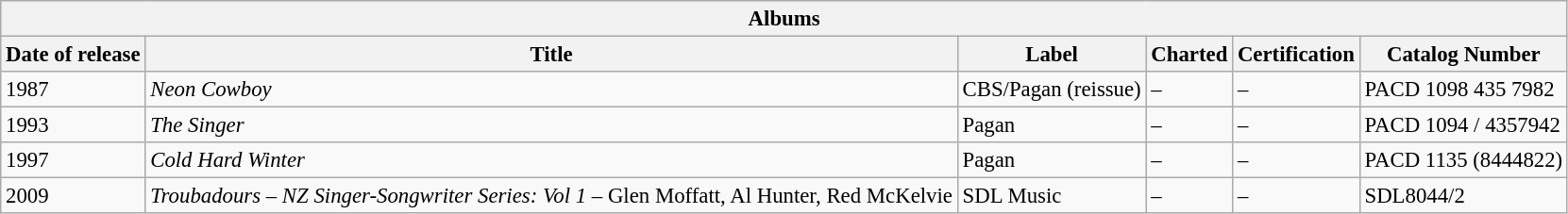<table class="wikitable" style="font-size: 95%;">
<tr>
<th colspan=7>Albums</th>
</tr>
<tr>
<th>Date of release</th>
<th>Title</th>
<th>Label</th>
<th>Charted</th>
<th>Certification</th>
<th>Catalog Number</th>
</tr>
<tr>
<td>1987</td>
<td><em>Neon Cowboy</em></td>
<td>CBS/Pagan (reissue)</td>
<td>–</td>
<td>–</td>
<td>PACD 1098 435 7982</td>
</tr>
<tr>
<td>1993</td>
<td><em>The Singer</em></td>
<td>Pagan</td>
<td>–</td>
<td>–</td>
<td>PACD 1094 / 4357942</td>
</tr>
<tr>
<td>1997</td>
<td><em>Cold Hard Winter</em></td>
<td>Pagan</td>
<td>–</td>
<td>–</td>
<td>PACD 1135 (8444822)</td>
</tr>
<tr>
<td>2009</td>
<td><em>Troubadours – NZ Singer-Songwriter Series: Vol 1</em> – Glen Moffatt, Al Hunter, Red McKelvie</td>
<td>SDL Music</td>
<td>–</td>
<td>–</td>
<td>SDL8044/2</td>
</tr>
</table>
